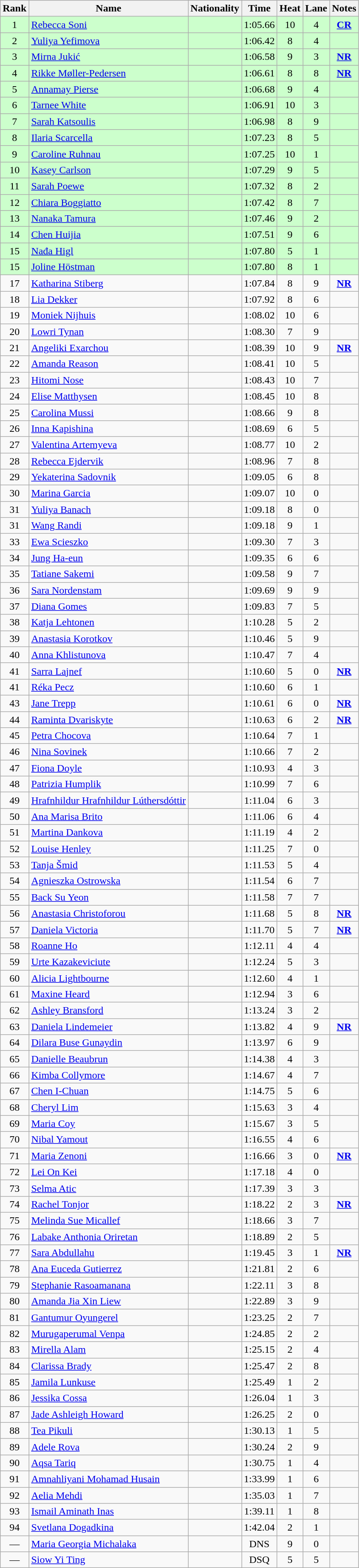<table class="wikitable sortable" style="text-align:center">
<tr>
<th>Rank</th>
<th>Name</th>
<th>Nationality</th>
<th>Time</th>
<th>Heat</th>
<th>Lane</th>
<th>Notes</th>
</tr>
<tr bgcolor=ccffcc>
<td>1</td>
<td align=left><a href='#'>Rebecca Soni</a></td>
<td align=left></td>
<td>1:05.66</td>
<td>10</td>
<td>4</td>
<td><strong><a href='#'>CR</a></strong></td>
</tr>
<tr bgcolor=ccffcc>
<td>2</td>
<td align=left><a href='#'>Yuliya Yefimova</a></td>
<td align=left></td>
<td>1:06.42</td>
<td>8</td>
<td>4</td>
<td></td>
</tr>
<tr bgcolor=ccffcc>
<td>3</td>
<td align=left><a href='#'>Mirna Jukić</a></td>
<td align=left></td>
<td>1:06.58</td>
<td>9</td>
<td>3</td>
<td><strong><a href='#'>NR</a></strong></td>
</tr>
<tr bgcolor=ccffcc>
<td>4</td>
<td align=left><a href='#'>Rikke Møller-Pedersen</a></td>
<td align=left></td>
<td>1:06.61</td>
<td>8</td>
<td>8</td>
<td><strong><a href='#'>NR</a></strong></td>
</tr>
<tr bgcolor=ccffcc>
<td>5</td>
<td align=left><a href='#'>Annamay Pierse</a></td>
<td align=left></td>
<td>1:06.68</td>
<td>9</td>
<td>4</td>
<td></td>
</tr>
<tr bgcolor=ccffcc>
<td>6</td>
<td align=left><a href='#'>Tarnee White</a></td>
<td align=left></td>
<td>1:06.91</td>
<td>10</td>
<td>3</td>
<td></td>
</tr>
<tr bgcolor=ccffcc>
<td>7</td>
<td align=left><a href='#'>Sarah Katsoulis</a></td>
<td align=left></td>
<td>1:06.98</td>
<td>8</td>
<td>9</td>
<td></td>
</tr>
<tr bgcolor=ccffcc>
<td>8</td>
<td align=left><a href='#'>Ilaria Scarcella</a></td>
<td align=left></td>
<td>1:07.23</td>
<td>8</td>
<td>5</td>
<td></td>
</tr>
<tr bgcolor=ccffcc>
<td>9</td>
<td align=left><a href='#'>Caroline Ruhnau</a></td>
<td align=left></td>
<td>1:07.25</td>
<td>10</td>
<td>1</td>
<td></td>
</tr>
<tr bgcolor=ccffcc>
<td>10</td>
<td align=left><a href='#'>Kasey Carlson</a></td>
<td align=left></td>
<td>1:07.29</td>
<td>9</td>
<td>5</td>
<td></td>
</tr>
<tr bgcolor=ccffcc>
<td>11</td>
<td align=left><a href='#'>Sarah Poewe</a></td>
<td align=left></td>
<td>1:07.32</td>
<td>8</td>
<td>2</td>
<td></td>
</tr>
<tr bgcolor=ccffcc>
<td>12</td>
<td align=left><a href='#'>Chiara Boggiatto</a></td>
<td align=left></td>
<td>1:07.42</td>
<td>8</td>
<td>7</td>
<td></td>
</tr>
<tr bgcolor=ccffcc>
<td>13</td>
<td align=left><a href='#'>Nanaka Tamura</a></td>
<td align=left></td>
<td>1:07.46</td>
<td>9</td>
<td>2</td>
<td></td>
</tr>
<tr bgcolor=ccffcc>
<td>14</td>
<td align=left><a href='#'>Chen Huijia</a></td>
<td align=left></td>
<td>1:07.51</td>
<td>9</td>
<td>6</td>
<td></td>
</tr>
<tr bgcolor=ccffcc>
<td>15</td>
<td align=left><a href='#'>Nađa Higl</a></td>
<td align=left></td>
<td>1:07.80</td>
<td>5</td>
<td>1</td>
<td></td>
</tr>
<tr bgcolor=ccffcc>
<td>15</td>
<td align=left><a href='#'>Joline Höstman</a></td>
<td align=left></td>
<td>1:07.80</td>
<td>8</td>
<td>1</td>
<td></td>
</tr>
<tr>
<td>17</td>
<td align=left><a href='#'>Katharina Stiberg</a></td>
<td align=left></td>
<td>1:07.84</td>
<td>8</td>
<td>9</td>
<td><strong><a href='#'>NR</a></strong></td>
</tr>
<tr>
<td>18</td>
<td align=left><a href='#'>Lia Dekker</a></td>
<td align=left></td>
<td>1:07.92</td>
<td>8</td>
<td>6</td>
<td></td>
</tr>
<tr>
<td>19</td>
<td align=left><a href='#'>Moniek Nijhuis</a></td>
<td align=left></td>
<td>1:08.02</td>
<td>10</td>
<td>6</td>
<td></td>
</tr>
<tr>
<td>20</td>
<td align=left><a href='#'>Lowri Tynan</a></td>
<td align=left></td>
<td>1:08.30</td>
<td>7</td>
<td>9</td>
<td></td>
</tr>
<tr>
<td>21</td>
<td align=left><a href='#'>Angeliki Exarchou</a></td>
<td align=left></td>
<td>1:08.39</td>
<td>10</td>
<td>9</td>
<td><strong><a href='#'>NR</a></strong></td>
</tr>
<tr>
<td>22</td>
<td align=left><a href='#'>Amanda Reason</a></td>
<td align=left></td>
<td>1:08.41</td>
<td>10</td>
<td>5</td>
<td></td>
</tr>
<tr>
<td>23</td>
<td align=left><a href='#'>Hitomi Nose</a></td>
<td align=left></td>
<td>1:08.43</td>
<td>10</td>
<td>7</td>
<td></td>
</tr>
<tr>
<td>24</td>
<td align=left><a href='#'>Elise Matthysen</a></td>
<td align=left></td>
<td>1:08.45</td>
<td>10</td>
<td>8</td>
<td></td>
</tr>
<tr>
<td>25</td>
<td align=left><a href='#'>Carolina Mussi</a></td>
<td align=left></td>
<td>1:08.66</td>
<td>9</td>
<td>8</td>
<td></td>
</tr>
<tr>
<td>26</td>
<td align=left><a href='#'>Inna Kapishina</a></td>
<td align=left></td>
<td>1:08.69</td>
<td>6</td>
<td>5</td>
<td></td>
</tr>
<tr>
<td>27</td>
<td align=left><a href='#'>Valentina Artemyeva</a></td>
<td align=left></td>
<td>1:08.77</td>
<td>10</td>
<td>2</td>
<td></td>
</tr>
<tr>
<td>28</td>
<td align=left><a href='#'>Rebecca Ejdervik</a></td>
<td align=left></td>
<td>1:08.96</td>
<td>7</td>
<td>8</td>
<td></td>
</tr>
<tr>
<td>29</td>
<td align=left><a href='#'>Yekaterina Sadovnik</a></td>
<td align=left></td>
<td>1:09.05</td>
<td>6</td>
<td>8</td>
<td></td>
</tr>
<tr>
<td>30</td>
<td align=left><a href='#'>Marina Garcia</a></td>
<td align=left></td>
<td>1:09.07</td>
<td>10</td>
<td>0</td>
<td></td>
</tr>
<tr>
<td>31</td>
<td align=left><a href='#'>Yuliya Banach</a></td>
<td align=left></td>
<td>1:09.18</td>
<td>8</td>
<td>0</td>
<td></td>
</tr>
<tr>
<td>31</td>
<td align=left><a href='#'>Wang Randi</a></td>
<td align=left></td>
<td>1:09.18</td>
<td>9</td>
<td>1</td>
<td></td>
</tr>
<tr>
<td>33</td>
<td align=left><a href='#'>Ewa Scieszko</a></td>
<td align=left></td>
<td>1:09.30</td>
<td>7</td>
<td>3</td>
<td></td>
</tr>
<tr>
<td>34</td>
<td align=left><a href='#'>Jung Ha-eun</a></td>
<td align=left></td>
<td>1:09.35</td>
<td>6</td>
<td>6</td>
<td></td>
</tr>
<tr>
<td>35</td>
<td align=left><a href='#'>Tatiane Sakemi</a></td>
<td align=left></td>
<td>1:09.58</td>
<td>9</td>
<td>7</td>
<td></td>
</tr>
<tr>
<td>36</td>
<td align=left><a href='#'>Sara Nordenstam</a></td>
<td align=left></td>
<td>1:09.69</td>
<td>9</td>
<td>9</td>
<td></td>
</tr>
<tr>
<td>37</td>
<td align=left><a href='#'>Diana Gomes</a></td>
<td align=left></td>
<td>1:09.83</td>
<td>7</td>
<td>5</td>
<td></td>
</tr>
<tr>
<td>38</td>
<td align=left><a href='#'>Katja Lehtonen</a></td>
<td align=left></td>
<td>1:10.28</td>
<td>5</td>
<td>2</td>
<td></td>
</tr>
<tr>
<td>39</td>
<td align=left><a href='#'>Anastasia Korotkov</a></td>
<td align=left></td>
<td>1:10.46</td>
<td>5</td>
<td>9</td>
<td></td>
</tr>
<tr>
<td>40</td>
<td align=left><a href='#'>Anna Khlistunova</a></td>
<td align=left></td>
<td>1:10.47</td>
<td>7</td>
<td>4</td>
<td></td>
</tr>
<tr>
<td>41</td>
<td align=left><a href='#'>Sarra Lajnef</a></td>
<td align=left></td>
<td>1:10.60</td>
<td>5</td>
<td>0</td>
<td><strong><a href='#'>NR</a></strong></td>
</tr>
<tr>
<td>41</td>
<td align=left><a href='#'>Réka Pecz</a></td>
<td align=left></td>
<td>1:10.60</td>
<td>6</td>
<td>1</td>
<td></td>
</tr>
<tr>
<td>43</td>
<td align=left><a href='#'>Jane Trepp</a></td>
<td align=left></td>
<td>1:10.61</td>
<td>6</td>
<td>0</td>
<td><strong><a href='#'>NR</a></strong></td>
</tr>
<tr>
<td>44</td>
<td align=left><a href='#'>Raminta Dvariskyte</a></td>
<td align=left></td>
<td>1:10.63</td>
<td>6</td>
<td>2</td>
<td><strong><a href='#'>NR</a></strong></td>
</tr>
<tr>
<td>45</td>
<td align=left><a href='#'>Petra Chocova</a></td>
<td align=left></td>
<td>1:10.64</td>
<td>7</td>
<td>1</td>
<td></td>
</tr>
<tr>
<td>46</td>
<td align=left><a href='#'>Nina Sovinek</a></td>
<td align=left></td>
<td>1:10.66</td>
<td>7</td>
<td>2</td>
<td></td>
</tr>
<tr>
<td>47</td>
<td align=left><a href='#'>Fiona Doyle</a></td>
<td align=left></td>
<td>1:10.93</td>
<td>4</td>
<td>3</td>
<td></td>
</tr>
<tr>
<td>48</td>
<td align=left><a href='#'>Patrizia Humplik</a></td>
<td align=left></td>
<td>1:10.99</td>
<td>7</td>
<td>6</td>
<td></td>
</tr>
<tr>
<td>49</td>
<td align=left><a href='#'>Hrafnhildur Hrafnhildur Lúthersdóttir</a></td>
<td align=left></td>
<td>1:11.04</td>
<td>6</td>
<td>3</td>
<td></td>
</tr>
<tr>
<td>50</td>
<td align=left><a href='#'>Ana Marisa Brito</a></td>
<td align=left></td>
<td>1:11.06</td>
<td>6</td>
<td>4</td>
<td></td>
</tr>
<tr>
<td>51</td>
<td align=left><a href='#'>Martina Dankova</a></td>
<td align=left></td>
<td>1:11.19</td>
<td>4</td>
<td>2</td>
<td></td>
</tr>
<tr>
<td>52</td>
<td align=left><a href='#'>Louise Henley</a></td>
<td align=left></td>
<td>1:11.25</td>
<td>7</td>
<td>0</td>
<td></td>
</tr>
<tr>
<td>53</td>
<td align=left><a href='#'>Tanja Šmid</a></td>
<td align=left></td>
<td>1:11.53</td>
<td>5</td>
<td>4</td>
<td></td>
</tr>
<tr>
<td>54</td>
<td align=left><a href='#'>Agnieszka Ostrowska</a></td>
<td align=left></td>
<td>1:11.54</td>
<td>6</td>
<td>7</td>
<td></td>
</tr>
<tr>
<td>55</td>
<td align=left><a href='#'>Back Su Yeon</a></td>
<td align=left></td>
<td>1:11.58</td>
<td>7</td>
<td>7</td>
<td></td>
</tr>
<tr>
<td>56</td>
<td align=left><a href='#'>Anastasia Christoforou</a></td>
<td align=left></td>
<td>1:11.68</td>
<td>5</td>
<td>8</td>
<td><strong><a href='#'>NR</a></strong></td>
</tr>
<tr>
<td>57</td>
<td align=left><a href='#'>Daniela Victoria</a></td>
<td align=left></td>
<td>1:11.70</td>
<td>5</td>
<td>7</td>
<td><strong><a href='#'>NR</a></strong></td>
</tr>
<tr>
<td>58</td>
<td align=left><a href='#'>Roanne Ho</a></td>
<td align=left></td>
<td>1:12.11</td>
<td>4</td>
<td>4</td>
<td></td>
</tr>
<tr>
<td>59</td>
<td align=left><a href='#'>Urte Kazakeviciute</a></td>
<td align=left></td>
<td>1:12.24</td>
<td>5</td>
<td>3</td>
<td></td>
</tr>
<tr>
<td>60</td>
<td align=left><a href='#'>Alicia Lightbourne</a></td>
<td align=left></td>
<td>1:12.60</td>
<td>4</td>
<td>1</td>
<td></td>
</tr>
<tr>
<td>61</td>
<td align=left><a href='#'>Maxine Heard</a></td>
<td align=left></td>
<td>1:12.94</td>
<td>3</td>
<td>6</td>
<td></td>
</tr>
<tr>
<td>62</td>
<td align=left><a href='#'>Ashley Bransford</a></td>
<td align=left></td>
<td>1:13.24</td>
<td>3</td>
<td>2</td>
<td></td>
</tr>
<tr>
<td>63</td>
<td align=left><a href='#'>Daniela Lindemeier</a></td>
<td align=left></td>
<td>1:13.82</td>
<td>4</td>
<td>9</td>
<td><strong><a href='#'>NR</a></strong></td>
</tr>
<tr>
<td>64</td>
<td align=left><a href='#'>Dilara Buse Gunaydin</a></td>
<td align=left></td>
<td>1:13.97</td>
<td>6</td>
<td>9</td>
<td></td>
</tr>
<tr>
<td>65</td>
<td align=left><a href='#'>Danielle Beaubrun</a></td>
<td align=left></td>
<td>1:14.38</td>
<td>4</td>
<td>3</td>
<td></td>
</tr>
<tr>
<td>66</td>
<td align=left><a href='#'>Kimba Collymore</a></td>
<td align=left></td>
<td>1:14.67</td>
<td>4</td>
<td>7</td>
<td></td>
</tr>
<tr>
<td>67</td>
<td align=left><a href='#'>Chen I-Chuan</a></td>
<td align=left></td>
<td>1:14.75</td>
<td>5</td>
<td>6</td>
<td></td>
</tr>
<tr>
<td>68</td>
<td align=left><a href='#'>Cheryl Lim</a></td>
<td align=left></td>
<td>1:15.63</td>
<td>3</td>
<td>4</td>
<td></td>
</tr>
<tr>
<td>69</td>
<td align=left><a href='#'>Maria Coy</a></td>
<td align=left></td>
<td>1:15.67</td>
<td>3</td>
<td>5</td>
<td></td>
</tr>
<tr>
<td>70</td>
<td align=left><a href='#'>Nibal Yamout</a></td>
<td align=left></td>
<td>1:16.55</td>
<td>4</td>
<td>6</td>
<td></td>
</tr>
<tr>
<td>71</td>
<td align=left><a href='#'>Maria Zenoni</a></td>
<td align=left></td>
<td>1:16.66</td>
<td>3</td>
<td>0</td>
<td><strong><a href='#'>NR</a></strong></td>
</tr>
<tr>
<td>72</td>
<td align=left><a href='#'>Lei On Kei</a></td>
<td align=left></td>
<td>1:17.18</td>
<td>4</td>
<td>0</td>
<td></td>
</tr>
<tr>
<td>73</td>
<td align=left><a href='#'>Selma Atic</a></td>
<td align=left></td>
<td>1:17.39</td>
<td>3</td>
<td>3</td>
<td></td>
</tr>
<tr>
<td>74</td>
<td align=left><a href='#'>Rachel Tonjor</a></td>
<td align=left></td>
<td>1:18.22</td>
<td>2</td>
<td>3</td>
<td><strong><a href='#'>NR</a></strong></td>
</tr>
<tr>
<td>75</td>
<td align=left><a href='#'>Melinda Sue Micallef</a></td>
<td align=left></td>
<td>1:18.66</td>
<td>3</td>
<td>7</td>
<td></td>
</tr>
<tr>
<td>76</td>
<td align=left><a href='#'>Labake Anthonia Oriretan</a></td>
<td align=left></td>
<td>1:18.89</td>
<td>2</td>
<td>5</td>
<td></td>
</tr>
<tr>
<td>77</td>
<td align=left><a href='#'>Sara Abdullahu</a></td>
<td align=left></td>
<td>1:19.45</td>
<td>3</td>
<td>1</td>
<td><strong><a href='#'>NR</a></strong></td>
</tr>
<tr>
<td>78</td>
<td align=left><a href='#'>Ana Euceda Gutierrez</a></td>
<td align=left></td>
<td>1:21.81</td>
<td>2</td>
<td>6</td>
<td></td>
</tr>
<tr>
<td>79</td>
<td align=left><a href='#'>Stephanie Rasoamanana</a></td>
<td align=left></td>
<td>1:22.11</td>
<td>3</td>
<td>8</td>
<td></td>
</tr>
<tr>
<td>80</td>
<td align=left><a href='#'>Amanda Jia Xin Liew</a></td>
<td align=left></td>
<td>1:22.89</td>
<td>3</td>
<td>9</td>
<td></td>
</tr>
<tr>
<td>81</td>
<td align=left><a href='#'>Gantumur Oyungerel</a></td>
<td align=left></td>
<td>1:23.25</td>
<td>2</td>
<td>7</td>
<td></td>
</tr>
<tr>
<td>82</td>
<td align=left><a href='#'>Murugaperumal Venpa</a></td>
<td align=left></td>
<td>1:24.85</td>
<td>2</td>
<td>2</td>
<td></td>
</tr>
<tr>
<td>83</td>
<td align=left><a href='#'>Mirella Alam</a></td>
<td align=left></td>
<td>1:25.15</td>
<td>2</td>
<td>4</td>
<td></td>
</tr>
<tr>
<td>84</td>
<td align=left><a href='#'>Clarissa Brady</a></td>
<td align=left></td>
<td>1:25.47</td>
<td>2</td>
<td>8</td>
<td></td>
</tr>
<tr>
<td>85</td>
<td align=left><a href='#'>Jamila Lunkuse</a></td>
<td align=left></td>
<td>1:25.49</td>
<td>1</td>
<td>2</td>
<td></td>
</tr>
<tr>
<td>86</td>
<td align=left><a href='#'>Jessika Cossa</a></td>
<td align=left></td>
<td>1:26.04</td>
<td>1</td>
<td>3</td>
<td></td>
</tr>
<tr>
<td>87</td>
<td align=left><a href='#'>Jade Ashleigh Howard</a></td>
<td align=left></td>
<td>1:26.25</td>
<td>2</td>
<td>0</td>
<td></td>
</tr>
<tr>
<td>88</td>
<td align=left><a href='#'>Tea Pikuli</a></td>
<td align=left></td>
<td>1:30.13</td>
<td>1</td>
<td>5</td>
<td></td>
</tr>
<tr>
<td>89</td>
<td align=left><a href='#'>Adele Rova</a></td>
<td align=left></td>
<td>1:30.24</td>
<td>2</td>
<td>9</td>
<td></td>
</tr>
<tr>
<td>90</td>
<td align=left><a href='#'>Aqsa Tariq</a></td>
<td align=left></td>
<td>1:30.75</td>
<td>1</td>
<td>4</td>
<td></td>
</tr>
<tr>
<td>91</td>
<td align=left><a href='#'>Amnahliyani Mohamad Husain</a></td>
<td align=left></td>
<td>1:33.99</td>
<td>1</td>
<td>6</td>
<td></td>
</tr>
<tr>
<td>92</td>
<td align=left><a href='#'>Aelia Mehdi</a></td>
<td align=left></td>
<td>1:35.03</td>
<td>1</td>
<td>7</td>
<td></td>
</tr>
<tr>
<td>93</td>
<td align=left><a href='#'>Ismail Aminath Inas</a></td>
<td align=left></td>
<td>1:39.11</td>
<td>1</td>
<td>8</td>
<td></td>
</tr>
<tr>
<td>94</td>
<td align=left><a href='#'>Svetlana Dogadkina</a></td>
<td align=left></td>
<td>1:42.04</td>
<td>2</td>
<td>1</td>
<td></td>
</tr>
<tr>
<td>—</td>
<td align=left><a href='#'>Maria Georgia Michalaka</a></td>
<td align=left></td>
<td>DNS</td>
<td>9</td>
<td>0</td>
<td></td>
</tr>
<tr>
<td>—</td>
<td align=left><a href='#'>Siow Yi Ting</a></td>
<td align=left></td>
<td>DSQ</td>
<td>5</td>
<td>5</td>
<td></td>
</tr>
</table>
